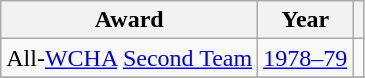<table class="wikitable">
<tr>
<th>Award</th>
<th>Year</th>
<th></th>
</tr>
<tr>
<td>All-<a href='#'>WCHA</a> <a href='#'>Second Team</a></td>
<td><a href='#'>1978–79</a></td>
<td></td>
</tr>
<tr>
</tr>
</table>
